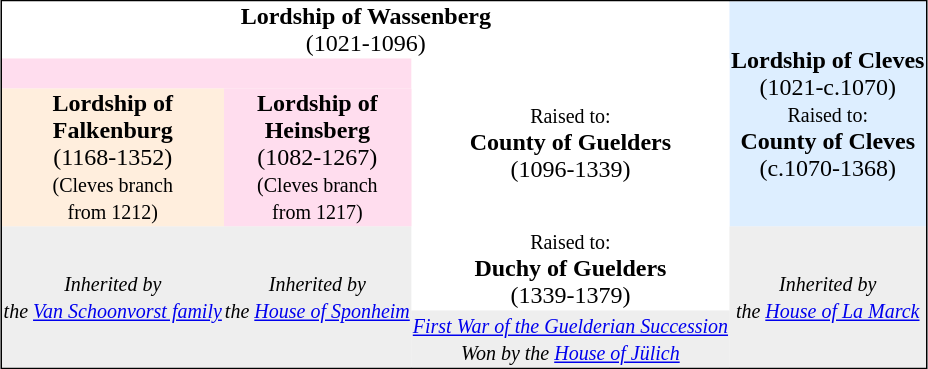<table align="center" style="border-spacing: 0px; border: 1px solid black; text-align: center;">
<tr>
<td colspan=3 style="background: #fff;"><strong>Lordship of Wassenberg</strong><br>(1021-1096)</td>
<td colspan=1 rowspan="5" style="background: #def;"><strong>Lordship of Cleves</strong><br>(1021-c.1070)<br><small>Raised to:</small><br><strong>County of Cleves</strong><br>(c.1070-1368)</td>
</tr>
<tr>
<td colspan=2 style="background: #fde;">      </td>
<td colspan=1 rowspan="3" style="background: #fff;"><small>Raised to:</small><br><strong>County of Guelders</strong><br>(1096-1339)</td>
</tr>
<tr>
<td colspan=1 rowspan="3" style="background: #fedf;"><strong>Lordship of<br>Falkenburg</strong><br>(1168-1352)<br><small>(<span>Cleves branch</span><br>from 1212)</small></td>
<td colspan=1 style="background: #fde;"><strong>Lordship of<br>Heinsberg</strong><br>(1082-1267)<br><small>(<span>Cleves branch</span><br>from 1217)</small></td>
</tr>
<tr>
<td colspan=1 rowspan="4" style="background: #eee;"><small><em>Inherited by<br>the <a href='#'>House of Sponheim</a></em></small></td>
</tr>
<tr>
<td colspan=1 rowspan="2" style="background: #fff;"><small>Raised to:</small><br><strong>Duchy of Guelders</strong><br>(1339-1379)</td>
</tr>
<tr>
<td colspan=1 rowspan="2" style="background: #eee;"><small><em>Inherited by<br>the <a href='#'>Van Schoonvorst family</a></em></small></td>
<td colspan=1 rowspan="2" style="background: #eee;"><small><em>Inherited by<br>the <a href='#'>House of La Marck</a></em></small></td>
</tr>
<tr>
<td colspan=1 style="background: #eee;"><small><em><a href='#'>First War of the Guelderian Succession</a><br>Won by the <a href='#'>House of Jülich</a></em></small></td>
</tr>
<tr>
</tr>
</table>
